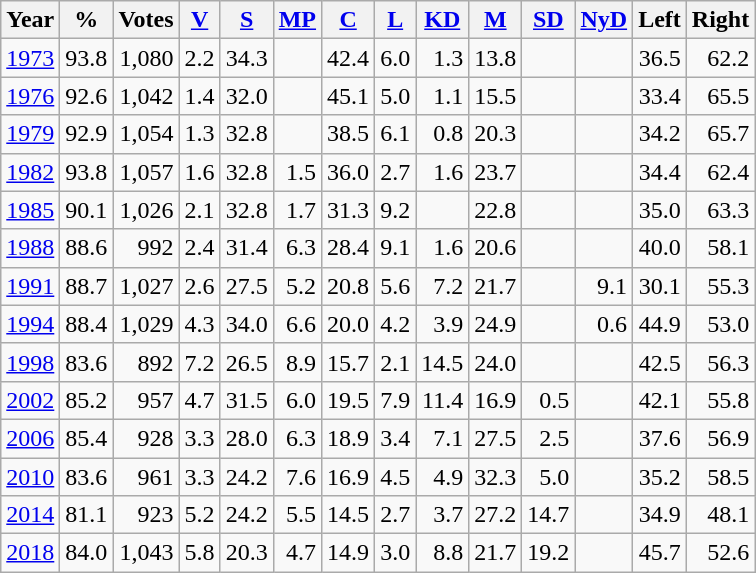<table class="wikitable sortable" style=text-align:right>
<tr>
<th>Year</th>
<th>%</th>
<th>Votes</th>
<th><a href='#'>V</a></th>
<th><a href='#'>S</a></th>
<th><a href='#'>MP</a></th>
<th><a href='#'>C</a></th>
<th><a href='#'>L</a></th>
<th><a href='#'>KD</a></th>
<th><a href='#'>M</a></th>
<th><a href='#'>SD</a></th>
<th><a href='#'>NyD</a></th>
<th>Left</th>
<th>Right</th>
</tr>
<tr>
<td align=left><a href='#'>1973</a></td>
<td>93.8</td>
<td>1,080</td>
<td>2.2</td>
<td>34.3</td>
<td></td>
<td>42.4</td>
<td>6.0</td>
<td>1.3</td>
<td>13.8</td>
<td></td>
<td></td>
<td>36.5</td>
<td>62.2</td>
</tr>
<tr>
<td align=left><a href='#'>1976</a></td>
<td>92.6</td>
<td>1,042</td>
<td>1.4</td>
<td>32.0</td>
<td></td>
<td>45.1</td>
<td>5.0</td>
<td>1.1</td>
<td>15.5</td>
<td></td>
<td></td>
<td>33.4</td>
<td>65.5</td>
</tr>
<tr>
<td align=left><a href='#'>1979</a></td>
<td>92.9</td>
<td>1,054</td>
<td>1.3</td>
<td>32.8</td>
<td></td>
<td>38.5</td>
<td>6.1</td>
<td>0.8</td>
<td>20.3</td>
<td></td>
<td></td>
<td>34.2</td>
<td>65.7</td>
</tr>
<tr>
<td align=left><a href='#'>1982</a></td>
<td>93.8</td>
<td>1,057</td>
<td>1.6</td>
<td>32.8</td>
<td>1.5</td>
<td>36.0</td>
<td>2.7</td>
<td>1.6</td>
<td>23.7</td>
<td></td>
<td></td>
<td>34.4</td>
<td>62.4</td>
</tr>
<tr>
<td align=left><a href='#'>1985</a></td>
<td>90.1</td>
<td>1,026</td>
<td>2.1</td>
<td>32.8</td>
<td>1.7</td>
<td>31.3</td>
<td>9.2</td>
<td></td>
<td>22.8</td>
<td></td>
<td></td>
<td>35.0</td>
<td>63.3</td>
</tr>
<tr>
<td align=left><a href='#'>1988</a></td>
<td>88.6</td>
<td>992</td>
<td>2.4</td>
<td>31.4</td>
<td>6.3</td>
<td>28.4</td>
<td>9.1</td>
<td>1.6</td>
<td>20.6</td>
<td></td>
<td></td>
<td>40.0</td>
<td>58.1</td>
</tr>
<tr>
<td align=left><a href='#'>1991</a></td>
<td>88.7</td>
<td>1,027</td>
<td>2.6</td>
<td>27.5</td>
<td>5.2</td>
<td>20.8</td>
<td>5.6</td>
<td>7.2</td>
<td>21.7</td>
<td></td>
<td>9.1</td>
<td>30.1</td>
<td>55.3</td>
</tr>
<tr>
<td align=left><a href='#'>1994</a></td>
<td>88.4</td>
<td>1,029</td>
<td>4.3</td>
<td>34.0</td>
<td>6.6</td>
<td>20.0</td>
<td>4.2</td>
<td>3.9</td>
<td>24.9</td>
<td></td>
<td>0.6</td>
<td>44.9</td>
<td>53.0</td>
</tr>
<tr>
<td align=left><a href='#'>1998</a></td>
<td>83.6</td>
<td>892</td>
<td>7.2</td>
<td>26.5</td>
<td>8.9</td>
<td>15.7</td>
<td>2.1</td>
<td>14.5</td>
<td>24.0</td>
<td></td>
<td></td>
<td>42.5</td>
<td>56.3</td>
</tr>
<tr>
<td align=left><a href='#'>2002</a></td>
<td>85.2</td>
<td>957</td>
<td>4.7</td>
<td>31.5</td>
<td>6.0</td>
<td>19.5</td>
<td>7.9</td>
<td>11.4</td>
<td>16.9</td>
<td>0.5</td>
<td></td>
<td>42.1</td>
<td>55.8</td>
</tr>
<tr>
<td align=left><a href='#'>2006</a></td>
<td>85.4</td>
<td>928</td>
<td>3.3</td>
<td>28.0</td>
<td>6.3</td>
<td>18.9</td>
<td>3.4</td>
<td>7.1</td>
<td>27.5</td>
<td>2.5</td>
<td></td>
<td>37.6</td>
<td>56.9</td>
</tr>
<tr>
<td align=left><a href='#'>2010</a></td>
<td>83.6</td>
<td>961</td>
<td>3.3</td>
<td>24.2</td>
<td>7.6</td>
<td>16.9</td>
<td>4.5</td>
<td>4.9</td>
<td>32.3</td>
<td>5.0</td>
<td></td>
<td>35.2</td>
<td>58.5</td>
</tr>
<tr>
<td align=left><a href='#'>2014</a></td>
<td>81.1</td>
<td>923</td>
<td>5.2</td>
<td>24.2</td>
<td>5.5</td>
<td>14.5</td>
<td>2.7</td>
<td>3.7</td>
<td>27.2</td>
<td>14.7</td>
<td></td>
<td>34.9</td>
<td>48.1</td>
</tr>
<tr>
<td align=left><a href='#'>2018</a></td>
<td>84.0</td>
<td>1,043</td>
<td>5.8</td>
<td>20.3</td>
<td>4.7</td>
<td>14.9</td>
<td>3.0</td>
<td>8.8</td>
<td>21.7</td>
<td>19.2</td>
<td></td>
<td>45.7</td>
<td>52.6</td>
</tr>
</table>
